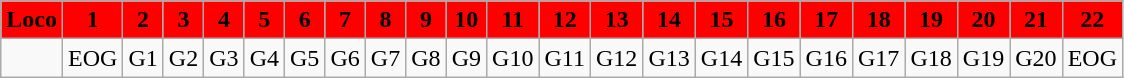<table class="wikitable plainrowheaders unsortable" style="text-align:center">
<tr>
<th scope="col" rowspan="1" style="background:RED;">Loco</th>
<th scope="col" rowspan="1" style="background:RED;">1</th>
<th scope="col" rowspan="1" style="background:RED;">2</th>
<th scope="col" rowspan="1" style="background:RED;">3</th>
<th scope="col" rowspan="1" style="background:RED;">4</th>
<th scope="col" rowspan="1" style="background:RED;">5</th>
<th scope="col" rowspan="1" style="background:RED;">6</th>
<th scope="col" rowspan="1" style="background:RED;">7</th>
<th scope="col" rowspan="1" style="background:RED;">8</th>
<th scope="col" rowspan="1" style="background:RED;">9</th>
<th scope="col" rowspan="1" style="background:RED;">10</th>
<th scope="col" rowspan="1" style="background:RED;">11</th>
<th scope="col" rowspan="1" style="background:RED;">12</th>
<th scope="col" rowspan="1" style="background:RED;">13</th>
<th scope="col" rowspan="1" style="background:RED;">14</th>
<th scope="col" rowspan="1" style="background:RED;">15</th>
<th scope="col" rowspan="1" style="background:RED;">16</th>
<th scope="col" rowspan="1" style="background:RED;">17</th>
<th rowspan="1" scope="col" style="background:RED;">18</th>
<th rowspan="1" scope="col" style="background:RED;">19</th>
<th rowspan="1" scope="col" style="background:RED;">20</th>
<th rowspan="1" scope="col" style="background:RED;">21</th>
<th rowspan="1" scope="col" style="background:RED;">22</th>
</tr>
<tr>
<td></td>
<td>EOG</td>
<td>G1</td>
<td>G2</td>
<td>G3</td>
<td>G4</td>
<td>G5</td>
<td>G6</td>
<td>G7</td>
<td>G8</td>
<td>G9</td>
<td>G10</td>
<td>G11</td>
<td>G12</td>
<td>G13</td>
<td>G14</td>
<td>G15</td>
<td>G16</td>
<td>G17</td>
<td>G18</td>
<td>G19</td>
<td>G20</td>
<td>EOG</td>
</tr>
</table>
